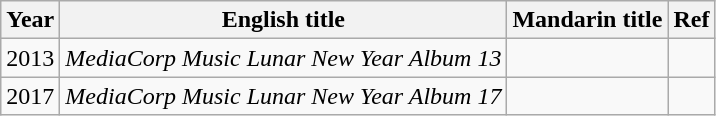<table class="wikitable sortable">
<tr>
<th>Year</th>
<th>English title</th>
<th>Mandarin title</th>
<th class="unsortable">Ref</th>
</tr>
<tr>
<td>2013</td>
<td><em>MediaCorp Music Lunar New Year Album 13</em></td>
<td></td>
<td></td>
</tr>
<tr>
<td>2017</td>
<td><em>MediaCorp Music Lunar New Year Album 17</em></td>
<td></td>
<td></td>
</tr>
</table>
